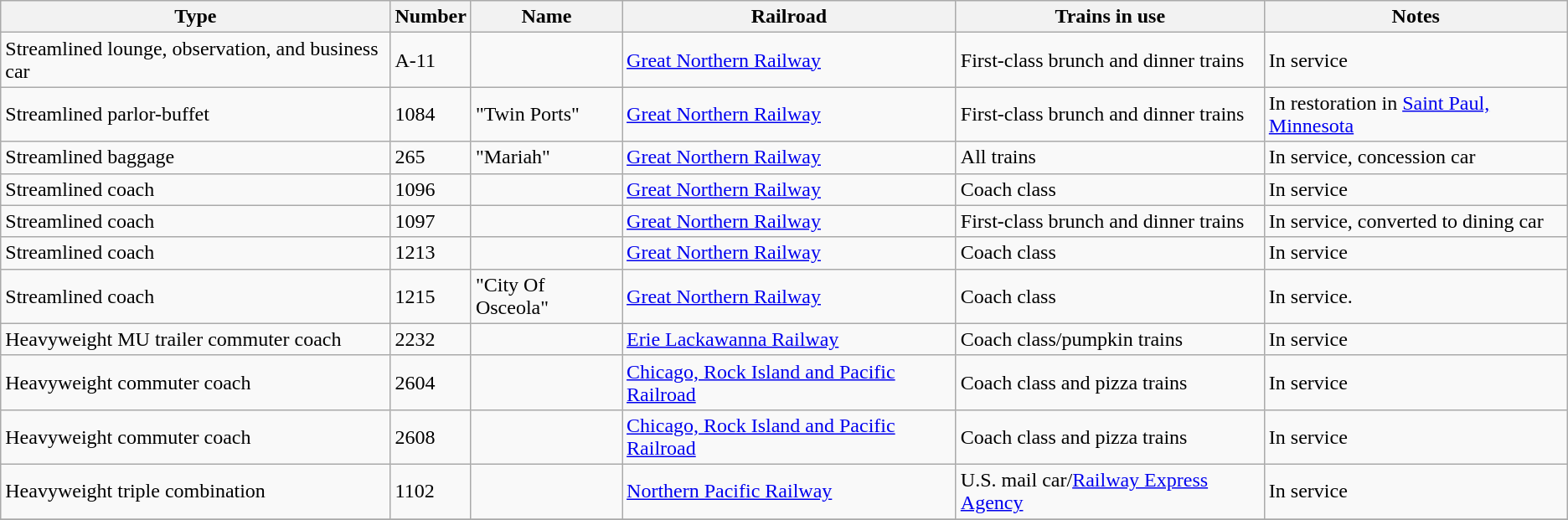<table class="wikitable">
<tr>
<th>Type</th>
<th class="unsortable">Number</th>
<th class="unsortable">Name</th>
<th>Railroad</th>
<th>Trains in use</th>
<th class="unsortable">Notes</th>
</tr>
<tr>
<td>Streamlined lounge, observation, and business car</td>
<td>A-11</td>
<td></td>
<td><a href='#'>Great Northern Railway</a></td>
<td>First-class brunch and dinner trains</td>
<td>In service</td>
</tr>
<tr>
<td>Streamlined parlor-buffet</td>
<td>1084</td>
<td>"Twin Ports"</td>
<td><a href='#'>Great Northern Railway</a></td>
<td>First-class brunch and dinner trains</td>
<td>In restoration in <a href='#'>Saint Paul, Minnesota</a></td>
</tr>
<tr>
<td>Streamlined baggage</td>
<td>265</td>
<td>"Mariah"</td>
<td><a href='#'>Great Northern Railway</a></td>
<td>All trains</td>
<td>In service, concession car</td>
</tr>
<tr>
<td>Streamlined coach</td>
<td>1096</td>
<td></td>
<td><a href='#'>Great Northern Railway</a></td>
<td>Coach class</td>
<td>In service</td>
</tr>
<tr>
<td>Streamlined coach</td>
<td>1097</td>
<td></td>
<td><a href='#'>Great Northern Railway</a></td>
<td>First-class brunch and dinner trains</td>
<td>In service, converted to dining car</td>
</tr>
<tr>
<td>Streamlined coach</td>
<td>1213</td>
<td></td>
<td><a href='#'>Great Northern Railway</a></td>
<td>Coach class</td>
<td>In service</td>
</tr>
<tr>
<td>Streamlined coach</td>
<td>1215</td>
<td>"City Of Osceola"</td>
<td><a href='#'>Great Northern Railway</a></td>
<td>Coach class</td>
<td>In service.</td>
</tr>
<tr>
<td>Heavyweight MU trailer commuter coach</td>
<td>2232</td>
<td></td>
<td><a href='#'>Erie Lackawanna Railway</a></td>
<td>Coach class/pumpkin trains</td>
<td>In service</td>
</tr>
<tr>
<td>Heavyweight commuter coach</td>
<td>2604</td>
<td></td>
<td><a href='#'>Chicago, Rock Island and Pacific Railroad</a></td>
<td>Coach class and pizza trains</td>
<td>In service</td>
</tr>
<tr>
<td>Heavyweight commuter coach</td>
<td>2608</td>
<td></td>
<td><a href='#'>Chicago, Rock Island and Pacific Railroad</a></td>
<td>Coach class and pizza trains</td>
<td>In service</td>
</tr>
<tr>
<td>Heavyweight triple combination</td>
<td>1102</td>
<td></td>
<td><a href='#'>Northern Pacific Railway</a></td>
<td>U.S. mail car/<a href='#'>Railway Express Agency</a></td>
<td>In service</td>
</tr>
<tr>
</tr>
</table>
